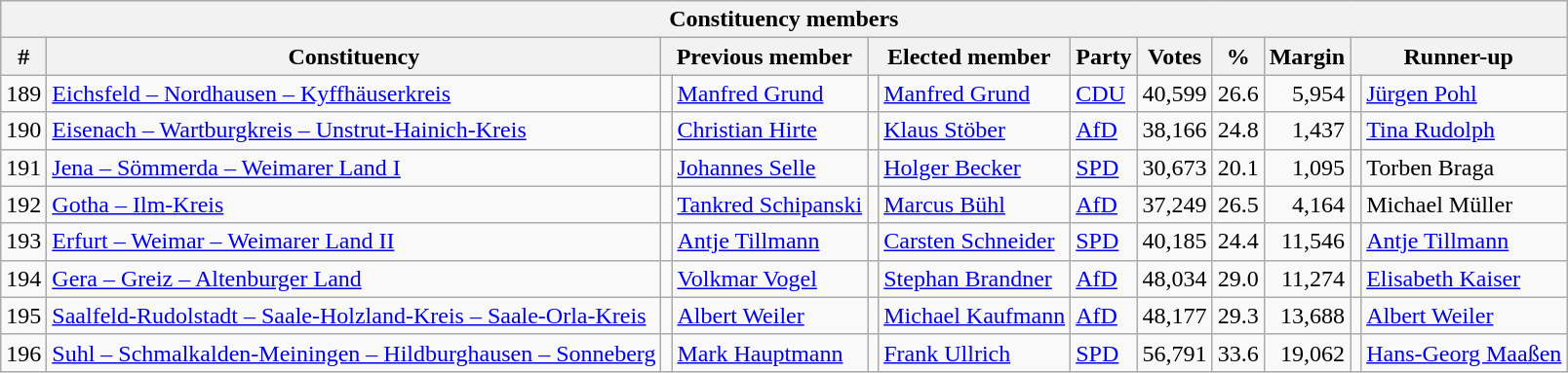<table class="wikitable sortable" style="text-align:right">
<tr>
<th colspan="12">Constituency members</th>
</tr>
<tr>
<th>#</th>
<th>Constituency</th>
<th colspan="2">Previous member</th>
<th colspan="2">Elected member</th>
<th>Party</th>
<th>Votes</th>
<th>%</th>
<th>Margin</th>
<th colspan="2">Runner-up</th>
</tr>
<tr>
<td>189</td>
<td align=left><a href='#'>Eichsfeld – Nordhausen – Kyffhäuserkreis</a></td>
<td bgcolor=></td>
<td align=left><a href='#'>Manfred Grund</a></td>
<td bgcolor=></td>
<td align=left><a href='#'>Manfred Grund</a></td>
<td align=left><a href='#'>CDU</a></td>
<td>40,599</td>
<td>26.6</td>
<td>5,954</td>
<td bgcolor=></td>
<td align=left><a href='#'>Jürgen Pohl</a></td>
</tr>
<tr>
<td>190</td>
<td align=left><a href='#'>Eisenach – Wartburgkreis – Unstrut-Hainich-Kreis</a></td>
<td bgcolor=></td>
<td align=left><a href='#'>Christian Hirte</a></td>
<td bgcolor=></td>
<td align=left><a href='#'>Klaus Stöber</a></td>
<td align=left><a href='#'>AfD</a></td>
<td>38,166</td>
<td>24.8</td>
<td>1,437</td>
<td bgcolor=></td>
<td align=left><a href='#'>Tina Rudolph</a></td>
</tr>
<tr>
<td>191</td>
<td align=left><a href='#'>Jena – Sömmerda – Weimarer Land I</a></td>
<td bgcolor=></td>
<td align=left><a href='#'>Johannes Selle</a></td>
<td bgcolor=></td>
<td align=left><a href='#'>Holger Becker</a></td>
<td align=left><a href='#'>SPD</a></td>
<td>30,673</td>
<td>20.1</td>
<td>1,095</td>
<td bgcolor=></td>
<td align=left>Torben Braga</td>
</tr>
<tr>
<td>192</td>
<td align=left><a href='#'>Gotha – Ilm-Kreis</a></td>
<td bgcolor=></td>
<td align=left><a href='#'>Tankred Schipanski</a></td>
<td bgcolor=></td>
<td align=left><a href='#'>Marcus Bühl</a></td>
<td align=left><a href='#'>AfD</a></td>
<td>37,249</td>
<td>26.5</td>
<td>4,164</td>
<td bgcolor=></td>
<td align=left>Michael Müller</td>
</tr>
<tr>
<td>193</td>
<td align=left><a href='#'>Erfurt – Weimar – Weimarer Land II</a></td>
<td bgcolor=></td>
<td align=left><a href='#'>Antje Tillmann</a></td>
<td bgcolor=></td>
<td align=left><a href='#'>Carsten Schneider</a></td>
<td align=left><a href='#'>SPD</a></td>
<td>40,185</td>
<td>24.4</td>
<td>11,546</td>
<td bgcolor=></td>
<td align=left><a href='#'>Antje Tillmann</a></td>
</tr>
<tr>
<td>194</td>
<td align=left><a href='#'>Gera – Greiz – Altenburger Land</a></td>
<td bgcolor=></td>
<td align=left><a href='#'>Volkmar Vogel</a></td>
<td bgcolor=></td>
<td align=left><a href='#'>Stephan Brandner</a></td>
<td align=left><a href='#'>AfD</a></td>
<td>48,034</td>
<td>29.0</td>
<td>11,274</td>
<td bgcolor=></td>
<td align=left><a href='#'>Elisabeth Kaiser</a></td>
</tr>
<tr>
<td>195</td>
<td align=left><a href='#'>Saalfeld-Rudolstadt – Saale-Holzland-Kreis – Saale-Orla-Kreis</a></td>
<td bgcolor=></td>
<td align=left><a href='#'>Albert Weiler</a></td>
<td bgcolor=></td>
<td align=left><a href='#'>Michael Kaufmann</a></td>
<td align=left><a href='#'>AfD</a></td>
<td>48,177</td>
<td>29.3</td>
<td>13,688</td>
<td bgcolor=></td>
<td align=left><a href='#'>Albert Weiler</a></td>
</tr>
<tr>
<td>196</td>
<td align=left><a href='#'>Suhl – Schmalkalden-Meiningen – Hildburghausen – Sonneberg</a></td>
<td bgcolor=></td>
<td align=left><a href='#'>Mark Hauptmann</a></td>
<td bgcolor=></td>
<td align=left><a href='#'>Frank Ullrich</a></td>
<td align=left><a href='#'>SPD</a></td>
<td>56,791</td>
<td>33.6</td>
<td>19,062</td>
<td bgcolor=></td>
<td align=left><a href='#'>Hans-Georg Maaßen</a></td>
</tr>
</table>
